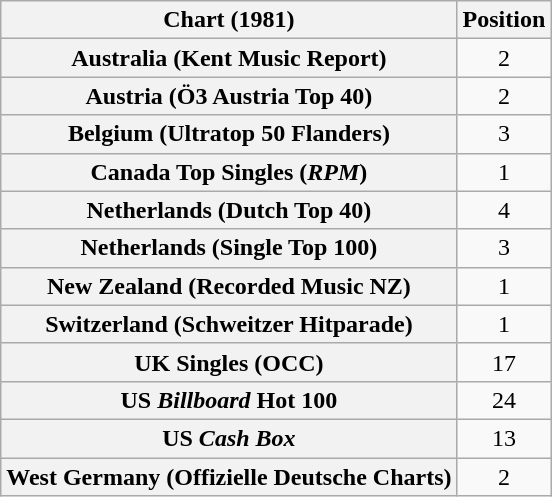<table class="wikitable sortable plainrowheaders" style="text-align:center">
<tr>
<th>Chart (1981)</th>
<th>Position</th>
</tr>
<tr>
<th scope="row">Australia (Kent Music Report)</th>
<td>2</td>
</tr>
<tr>
<th scope="row">Austria (Ö3 Austria Top 40)</th>
<td>2</td>
</tr>
<tr>
<th scope="row">Belgium (Ultratop 50 Flanders)</th>
<td>3</td>
</tr>
<tr>
<th scope="row">Canada Top Singles (<em>RPM</em>)</th>
<td>1</td>
</tr>
<tr>
<th scope="row">Netherlands (Dutch Top 40)</th>
<td>4</td>
</tr>
<tr>
<th scope="row">Netherlands (Single Top 100)</th>
<td>3</td>
</tr>
<tr>
<th scope="row">New Zealand (Recorded Music NZ)</th>
<td>1</td>
</tr>
<tr>
<th scope="row">Switzerland (Schweitzer Hitparade)</th>
<td>1</td>
</tr>
<tr>
<th scope="row">UK Singles (OCC)</th>
<td>17</td>
</tr>
<tr>
<th scope="row">US <em>Billboard</em> Hot 100</th>
<td>24</td>
</tr>
<tr>
<th scope="row">US <em>Cash Box</em></th>
<td>13</td>
</tr>
<tr>
<th scope="row">West Germany (Offizielle Deutsche Charts)</th>
<td>2</td>
</tr>
</table>
